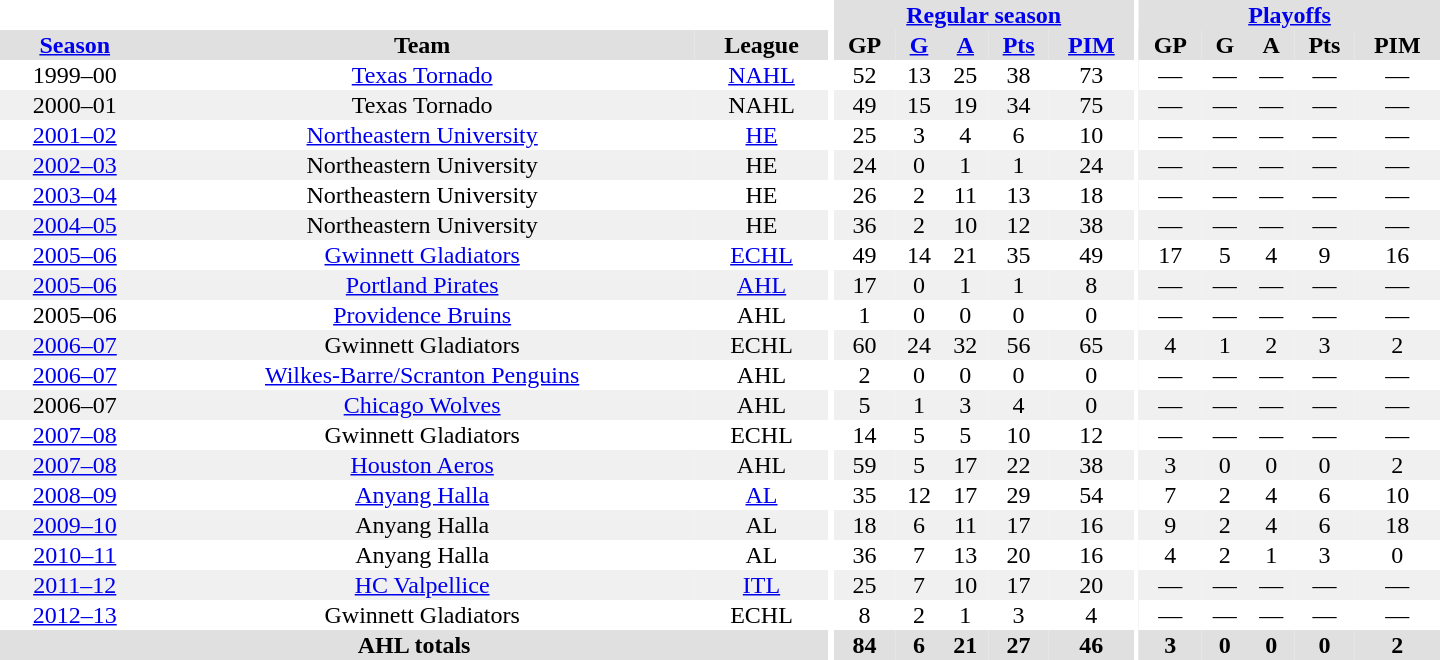<table border="0" cellpadding="1" cellspacing="0" style="text-align:center; width:60em">
<tr bgcolor="#e0e0e0">
<th colspan="3" bgcolor="#ffffff"></th>
<th rowspan="99" bgcolor="#ffffff"></th>
<th colspan="5"><a href='#'>Regular season</a></th>
<th rowspan="99" bgcolor="#ffffff"></th>
<th colspan="5"><a href='#'>Playoffs</a></th>
</tr>
<tr bgcolor="#e0e0e0">
<th><a href='#'>Season</a></th>
<th>Team</th>
<th>League</th>
<th>GP</th>
<th><a href='#'>G</a></th>
<th><a href='#'>A</a></th>
<th><a href='#'>Pts</a></th>
<th><a href='#'>PIM</a></th>
<th>GP</th>
<th>G</th>
<th>A</th>
<th>Pts</th>
<th>PIM</th>
</tr>
<tr ALIGN="center">
<td>1999–00</td>
<td><a href='#'>Texas Tornado</a></td>
<td><a href='#'>NAHL</a></td>
<td>52</td>
<td>13</td>
<td>25</td>
<td>38</td>
<td>73</td>
<td>—</td>
<td>—</td>
<td>—</td>
<td>—</td>
<td>—</td>
</tr>
<tr ALIGN="center" bgcolor="#f0f0f0">
<td>2000–01</td>
<td>Texas Tornado</td>
<td>NAHL</td>
<td>49</td>
<td>15</td>
<td>19</td>
<td>34</td>
<td>75</td>
<td>—</td>
<td>—</td>
<td>—</td>
<td>—</td>
<td>—</td>
</tr>
<tr ALIGN="center">
<td><a href='#'>2001–02</a></td>
<td><a href='#'>Northeastern University</a></td>
<td><a href='#'>HE</a></td>
<td>25</td>
<td>3</td>
<td>4</td>
<td>6</td>
<td>10</td>
<td>—</td>
<td>—</td>
<td>—</td>
<td>—</td>
<td>—</td>
</tr>
<tr ALIGN="center" bgcolor="#f0f0f0">
<td><a href='#'>2002–03</a></td>
<td>Northeastern University</td>
<td>HE</td>
<td>24</td>
<td>0</td>
<td>1</td>
<td>1</td>
<td>24</td>
<td>—</td>
<td>—</td>
<td>—</td>
<td>—</td>
<td>—</td>
</tr>
<tr ALIGN="center">
<td><a href='#'>2003–04</a></td>
<td>Northeastern University</td>
<td>HE</td>
<td>26</td>
<td>2</td>
<td>11</td>
<td>13</td>
<td>18</td>
<td>—</td>
<td>—</td>
<td>—</td>
<td>—</td>
<td>—</td>
</tr>
<tr ALIGN="center" bgcolor="#f0f0f0">
<td><a href='#'>2004–05</a></td>
<td>Northeastern University</td>
<td>HE</td>
<td>36</td>
<td>2</td>
<td>10</td>
<td>12</td>
<td>38</td>
<td>—</td>
<td>—</td>
<td>—</td>
<td>—</td>
<td>—</td>
</tr>
<tr ALIGN="center">
<td><a href='#'>2005–06</a></td>
<td><a href='#'>Gwinnett Gladiators</a></td>
<td><a href='#'>ECHL</a></td>
<td>49</td>
<td>14</td>
<td>21</td>
<td>35</td>
<td>49</td>
<td>17</td>
<td>5</td>
<td>4</td>
<td>9</td>
<td>16</td>
</tr>
<tr ALIGN="center" bgcolor="#f0f0f0">
<td><a href='#'>2005–06</a></td>
<td><a href='#'>Portland Pirates</a></td>
<td><a href='#'>AHL</a></td>
<td>17</td>
<td>0</td>
<td>1</td>
<td>1</td>
<td>8</td>
<td>—</td>
<td>—</td>
<td>—</td>
<td>—</td>
<td>—</td>
</tr>
<tr ALIGN="center" bgcolor="#ffffff">
<td>2005–06</td>
<td><a href='#'>Providence Bruins</a></td>
<td>AHL</td>
<td>1</td>
<td>0</td>
<td>0</td>
<td>0</td>
<td>0</td>
<td>—</td>
<td>—</td>
<td>—</td>
<td>—</td>
<td>—</td>
</tr>
<tr ALIGN="center" bgcolor="#f0f0f0">
<td><a href='#'>2006–07</a></td>
<td>Gwinnett Gladiators</td>
<td>ECHL</td>
<td>60</td>
<td>24</td>
<td>32</td>
<td>56</td>
<td>65</td>
<td>4</td>
<td>1</td>
<td>2</td>
<td>3</td>
<td>2</td>
</tr>
<tr ALIGN="center" bgcolor="#ffffff">
<td><a href='#'>2006–07</a></td>
<td><a href='#'>Wilkes-Barre/Scranton Penguins</a></td>
<td>AHL</td>
<td>2</td>
<td>0</td>
<td>0</td>
<td>0</td>
<td>0</td>
<td>—</td>
<td>—</td>
<td>—</td>
<td>—</td>
<td>—</td>
</tr>
<tr ALIGN="center" bgcolor="#f0f0f0">
<td>2006–07</td>
<td><a href='#'>Chicago Wolves</a></td>
<td>AHL</td>
<td>5</td>
<td>1</td>
<td>3</td>
<td>4</td>
<td>0</td>
<td>—</td>
<td>—</td>
<td>—</td>
<td>—</td>
<td>—</td>
</tr>
<tr ALIGN="center" bgcolor="#ffffff">
<td><a href='#'>2007–08</a></td>
<td>Gwinnett Gladiators</td>
<td>ECHL</td>
<td>14</td>
<td>5</td>
<td>5</td>
<td>10</td>
<td>12</td>
<td>—</td>
<td>—</td>
<td>—</td>
<td>—</td>
<td>—</td>
</tr>
<tr ALIGN="center" bgcolor="#f0f0f0">
<td><a href='#'>2007–08</a></td>
<td><a href='#'>Houston Aeros</a></td>
<td>AHL</td>
<td>59</td>
<td>5</td>
<td>17</td>
<td>22</td>
<td>38</td>
<td>3</td>
<td>0</td>
<td>0</td>
<td>0</td>
<td>2</td>
</tr>
<tr ALIGN="center" bgcolor="#ffffff">
<td><a href='#'>2008–09</a></td>
<td><a href='#'>Anyang Halla</a></td>
<td><a href='#'>AL</a></td>
<td>35</td>
<td>12</td>
<td>17</td>
<td>29</td>
<td>54</td>
<td>7</td>
<td>2</td>
<td>4</td>
<td>6</td>
<td>10</td>
</tr>
<tr ALIGN="center" bgcolor="#f0f0f0">
<td><a href='#'>2009–10</a></td>
<td>Anyang Halla</td>
<td>AL</td>
<td>18</td>
<td>6</td>
<td>11</td>
<td>17</td>
<td>16</td>
<td>9</td>
<td>2</td>
<td>4</td>
<td>6</td>
<td>18</td>
</tr>
<tr ALIGN="center" bgcolor="#ffffff">
<td><a href='#'>2010–11</a></td>
<td>Anyang Halla</td>
<td>AL</td>
<td>36</td>
<td>7</td>
<td>13</td>
<td>20</td>
<td>16</td>
<td>4</td>
<td>2</td>
<td>1</td>
<td>3</td>
<td>0</td>
</tr>
<tr ALIGN="center" bgcolor="#f0f0f0">
<td><a href='#'>2011–12</a></td>
<td><a href='#'>HC Valpellice</a></td>
<td><a href='#'>ITL</a></td>
<td>25</td>
<td>7</td>
<td>10</td>
<td>17</td>
<td>20</td>
<td>—</td>
<td>—</td>
<td>—</td>
<td>—</td>
<td>—</td>
</tr>
<tr ALIGN="center">
<td><a href='#'>2012–13</a></td>
<td>Gwinnett Gladiators</td>
<td>ECHL</td>
<td>8</td>
<td>2</td>
<td>1</td>
<td>3</td>
<td>4</td>
<td>—</td>
<td>—</td>
<td>—</td>
<td>—</td>
<td>—</td>
</tr>
<tr bgcolor="#e0e0e0">
<th colspan="3">AHL totals</th>
<th>84</th>
<th>6</th>
<th>21</th>
<th>27</th>
<th>46</th>
<th>3</th>
<th>0</th>
<th>0</th>
<th>0</th>
<th>2</th>
</tr>
</table>
